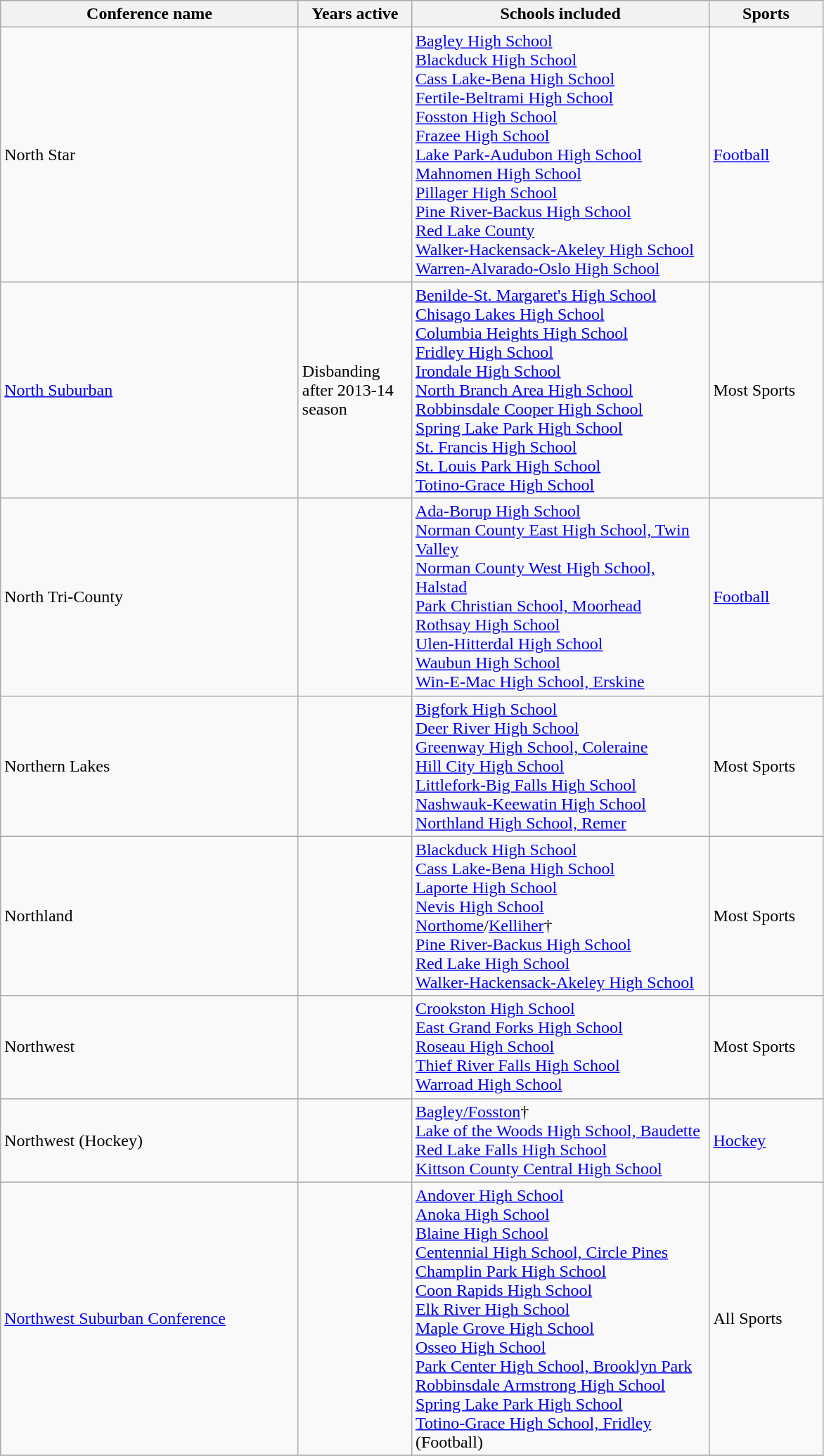<table class="wikitable">
<tr>
<th width="275">Conference name</th>
<th width="100">Years active</th>
<th width="275">Schools included</th>
<th width="100">Sports</th>
</tr>
<tr>
<td>North Star</td>
<td></td>
<td><a href='#'>Bagley High School</a><br><a href='#'>Blackduck High School</a><br><a href='#'>Cass Lake-Bena High School</a><br><a href='#'>Fertile-Beltrami High School</a><br><a href='#'>Fosston High School</a><br><a href='#'>Frazee High School</a><br><a href='#'>Lake Park-Audubon High School</a><br><a href='#'>Mahnomen High School</a><br><a href='#'>Pillager High School</a><br><a href='#'>Pine River-Backus High School</a><br><a href='#'>Red Lake County</a><br><a href='#'>Walker-Hackensack-Akeley High School</a><br><a href='#'>Warren-Alvarado-Oslo High School</a></td>
<td><a href='#'>Football</a></td>
</tr>
<tr>
<td><a href='#'>North Suburban</a></td>
<td>Disbanding after 2013-14 season</td>
<td><a href='#'>Benilde-St. Margaret's High School</a><br> <a href='#'>Chisago Lakes High School</a><br> <a href='#'>Columbia Heights High School</a><br> <a href='#'>Fridley High School</a><br> <a href='#'>Irondale High School</a><br> <a href='#'>North Branch Area High School</a> <br> <a href='#'>Robbinsdale Cooper High School</a> <br> <a href='#'>Spring Lake Park High School</a> <br> <a href='#'>St. Francis High School</a> <br> <a href='#'>St. Louis Park High School</a> <br> <a href='#'>Totino-Grace High School</a></td>
<td>Most Sports</td>
</tr>
<tr>
<td>North Tri-County</td>
<td></td>
<td><a href='#'>Ada-Borup High School</a><br><a href='#'>Norman County East High School, Twin Valley</a><br><a href='#'>Norman County West High School, Halstad</a><br><a href='#'>Park Christian School, Moorhead</a><br><a href='#'>Rothsay High School</a><br><a href='#'>Ulen-Hitterdal High School</a><br><a href='#'>Waubun High School</a><br><a href='#'>Win-E-Mac High School, Erskine</a></td>
<td><a href='#'>Football</a></td>
</tr>
<tr>
<td>Northern Lakes</td>
<td></td>
<td><a href='#'>Bigfork High School</a><br><a href='#'>Deer River High School</a><br><a href='#'>Greenway High School, Coleraine</a><br><a href='#'>Hill City High School</a><br><a href='#'>Littlefork-Big Falls High School</a><br><a href='#'>Nashwauk-Keewatin High School</a><br><a href='#'>Northland High School, Remer</a></td>
<td>Most Sports</td>
</tr>
<tr>
<td>Northland</td>
<td></td>
<td><a href='#'>Blackduck High School</a><br><a href='#'>Cass Lake-Bena High School</a><br><a href='#'>Laporte High School</a><br><a href='#'>Nevis High School</a><br><a href='#'>Northome</a>/<a href='#'>Kelliher</a>†<br><a href='#'>Pine River-Backus High School</a><br><a href='#'>Red Lake High School</a><br><a href='#'>Walker-Hackensack-Akeley High School</a></td>
<td>Most Sports</td>
</tr>
<tr>
<td>Northwest</td>
<td></td>
<td><a href='#'>Crookston High School</a><br><a href='#'>East Grand Forks High School</a><br><a href='#'>Roseau High School</a><br><a href='#'>Thief River Falls High School</a><br><a href='#'>Warroad High School</a></td>
<td>Most Sports</td>
</tr>
<tr>
<td>Northwest (Hockey)</td>
<td></td>
<td><a href='#'>Bagley/Fosston</a>†<br><a href='#'>Lake of the Woods High School, Baudette</a><br><a href='#'>Red Lake Falls High School</a><br><a href='#'>Kittson County Central High School</a></td>
<td><a href='#'>Hockey</a></td>
</tr>
<tr>
<td><a href='#'>Northwest Suburban Conference</a></td>
<td></td>
<td><a href='#'>Andover High School</a> <br><a href='#'>Anoka High School</a><br><a href='#'>Blaine High School</a><br><a href='#'>Centennial High School, Circle Pines</a><br> <a href='#'>Champlin Park High School</a><br><a href='#'>Coon Rapids High School</a><br> <a href='#'>Elk River High School</a><br><a href='#'>Maple Grove High School</a> <br><a href='#'>Osseo High School</a><br><a href='#'>Park Center High School, Brooklyn Park</a><br><a href='#'>Robbinsdale Armstrong High School</a><br><a href='#'>Spring Lake Park High School</a><br><a href='#'>Totino-Grace High School, Fridley</a> (Football)</td>
<td>All Sports</td>
</tr>
<tr>
</tr>
</table>
